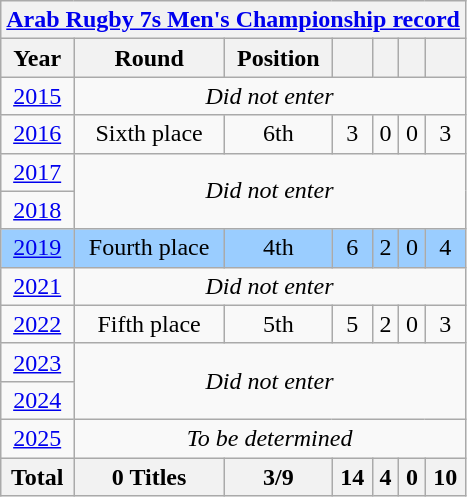<table class="wikitable" style="text-align: center;">
<tr>
<th colspan=7><a href='#'>Arab Rugby 7s Men's Championship record</a></th>
</tr>
<tr>
<th>Year</th>
<th>Round</th>
<th>Position</th>
<th></th>
<th></th>
<th></th>
<th></th>
</tr>
<tr>
<td> <a href='#'>2015</a></td>
<td colspan=6><em>Did not enter</em></td>
</tr>
<tr>
<td> <a href='#'>2016</a></td>
<td>Sixth place</td>
<td>6th</td>
<td>3</td>
<td>0</td>
<td>0</td>
<td>3</td>
</tr>
<tr>
<td> <a href='#'>2017</a></td>
<td colspan=6 rowspan=2><em>Did not enter</em></td>
</tr>
<tr>
<td> <a href='#'>2018</a></td>
</tr>
<tr bgcolor=9acdff>
<td> <a href='#'>2019</a></td>
<td>Fourth place</td>
<td>4th</td>
<td>6</td>
<td>2</td>
<td>0</td>
<td>4</td>
</tr>
<tr>
<td> <a href='#'>2021</a></td>
<td colspan=6><em>Did not enter</em></td>
</tr>
<tr>
<td> <a href='#'>2022</a></td>
<td>Fifth place</td>
<td>5th</td>
<td>5</td>
<td>2</td>
<td>0</td>
<td>3</td>
</tr>
<tr>
<td> <a href='#'>2023</a></td>
<td colspan=6 rowspan=2><em>Did not enter</em></td>
</tr>
<tr>
<td> <a href='#'>2024</a></td>
</tr>
<tr>
<td> <a href='#'>2025</a></td>
<td colspan=6><em>To be determined</em></td>
</tr>
<tr>
<th>Total</th>
<th>0 Titles</th>
<th>3/9</th>
<th>14</th>
<th>4</th>
<th>0</th>
<th>10</th>
</tr>
</table>
